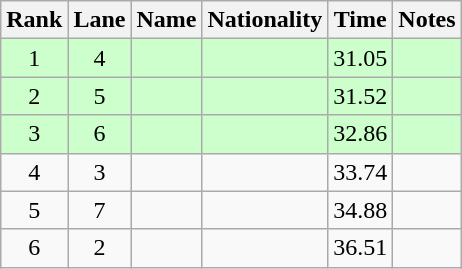<table class="wikitable sortable" style="text-align:center">
<tr>
<th>Rank</th>
<th>Lane</th>
<th>Name</th>
<th>Nationality</th>
<th>Time</th>
<th>Notes</th>
</tr>
<tr bgcolor=ccffcc>
<td>1</td>
<td>4</td>
<td align=left></td>
<td align=left></td>
<td>31.05</td>
<td><strong></strong></td>
</tr>
<tr bgcolor=ccffcc>
<td>2</td>
<td>5</td>
<td align=left></td>
<td align=left></td>
<td>31.52</td>
<td><strong></strong></td>
</tr>
<tr bgcolor=ccffcc>
<td>3</td>
<td>6</td>
<td align=left></td>
<td align=left></td>
<td>32.86</td>
<td></td>
</tr>
<tr>
<td>4</td>
<td>3</td>
<td align=left></td>
<td align=left></td>
<td>33.74</td>
<td></td>
</tr>
<tr>
<td>5</td>
<td>7</td>
<td align=left></td>
<td align=left></td>
<td>34.88</td>
<td></td>
</tr>
<tr>
<td>6</td>
<td>2</td>
<td align=left></td>
<td align=left></td>
<td>36.51</td>
<td></td>
</tr>
</table>
